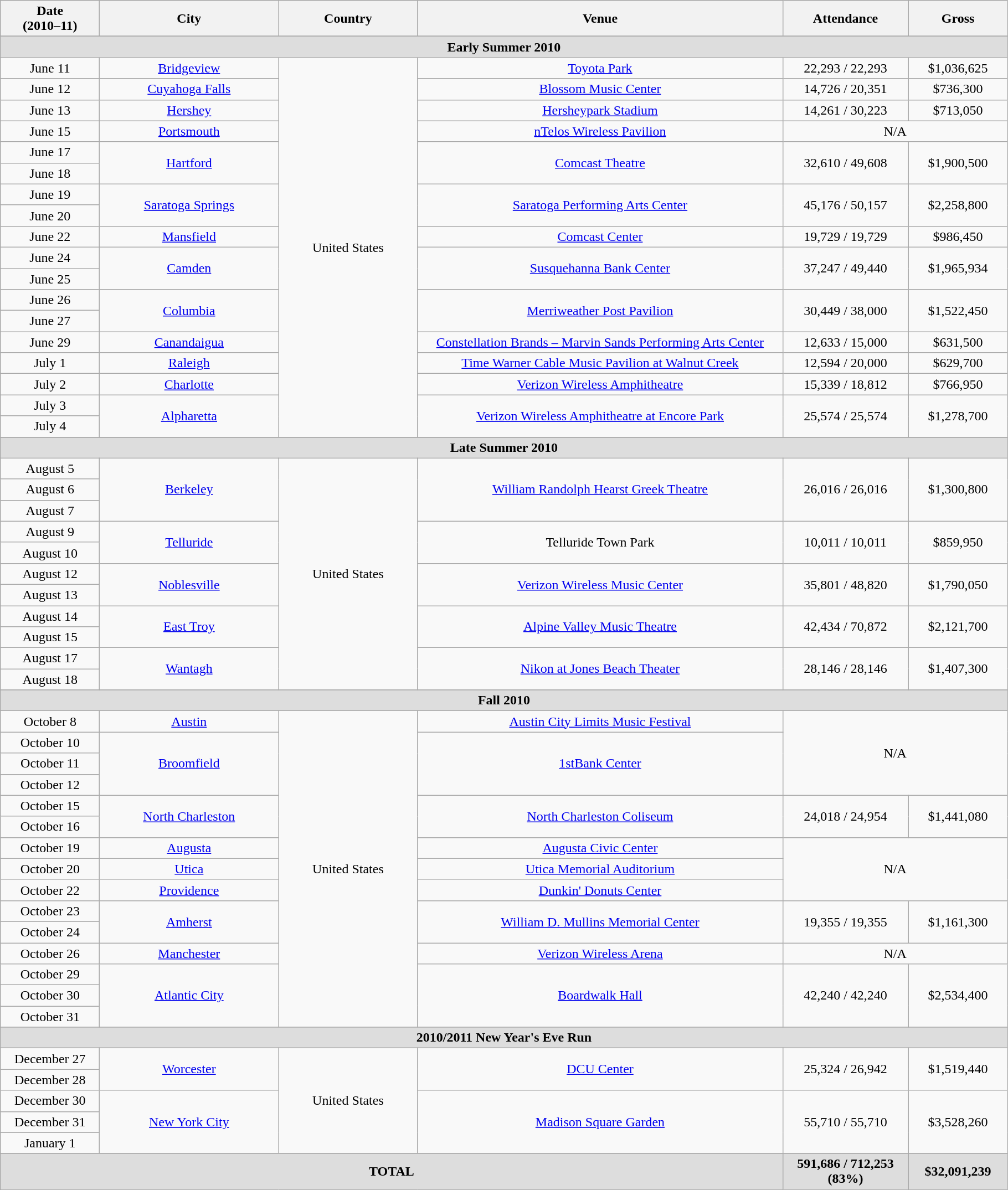<table class="wikitable plainrowheaders" style="text-align:center;">
<tr>
<th scope="col" style="width:7em;">Date<br>(2010–11)</th>
<th scope="col" style="width:13em;">City</th>
<th scope="col" style="width:10em;">Country</th>
<th scope="col" style="width:27em;">Venue</th>
<th scope="col" style="width:9em;">Attendance</th>
<th scope="col" style="width:7em;">Gross</th>
</tr>
<tr>
</tr>
<tr style="background:#ddd;">
<td colspan="6" style="text-align:center;"><strong>Early Summer 2010</strong></td>
</tr>
<tr>
<td>June 11</td>
<td><a href='#'>Bridgeview</a></td>
<td rowspan="18">United States</td>
<td><a href='#'>Toyota Park</a></td>
<td>22,293 / 22,293</td>
<td>$1,036,625</td>
</tr>
<tr>
<td>June 12</td>
<td><a href='#'>Cuyahoga Falls</a></td>
<td><a href='#'>Blossom Music Center</a></td>
<td>14,726 / 20,351</td>
<td>$736,300</td>
</tr>
<tr>
<td>June 13</td>
<td><a href='#'>Hershey</a></td>
<td><a href='#'>Hersheypark Stadium</a></td>
<td>14,261 / 30,223</td>
<td>$713,050</td>
</tr>
<tr>
<td>June 15</td>
<td><a href='#'>Portsmouth</a></td>
<td><a href='#'>nTelos Wireless Pavilion</a></td>
<td colspan="2">N/A</td>
</tr>
<tr>
<td>June 17</td>
<td rowspan="2"><a href='#'>Hartford</a></td>
<td rowspan="2"><a href='#'>Comcast Theatre</a></td>
<td rowspan="2">32,610 / 49,608</td>
<td rowspan="2">$1,900,500</td>
</tr>
<tr>
<td>June 18</td>
</tr>
<tr>
<td>June 19</td>
<td rowspan="2"><a href='#'>Saratoga Springs</a></td>
<td rowspan="2"><a href='#'>Saratoga Performing Arts Center</a></td>
<td rowspan="2">45,176 / 50,157</td>
<td rowspan="2">$2,258,800</td>
</tr>
<tr>
<td>June 20</td>
</tr>
<tr>
<td>June 22</td>
<td><a href='#'>Mansfield</a></td>
<td><a href='#'>Comcast Center</a></td>
<td>19,729 / 19,729</td>
<td>$986,450</td>
</tr>
<tr>
<td>June 24</td>
<td rowspan="2"><a href='#'>Camden</a></td>
<td rowspan="2"><a href='#'>Susquehanna Bank Center</a></td>
<td rowspan="2">37,247 / 49,440</td>
<td rowspan="2">$1,965,934</td>
</tr>
<tr>
<td>June 25</td>
</tr>
<tr>
<td>June 26</td>
<td rowspan="2"><a href='#'>Columbia</a></td>
<td rowspan="2"><a href='#'>Merriweather Post Pavilion</a></td>
<td rowspan="2">30,449 / 38,000</td>
<td rowspan="2">$1,522,450</td>
</tr>
<tr>
<td>June 27</td>
</tr>
<tr>
<td>June 29</td>
<td><a href='#'>Canandaigua</a></td>
<td><a href='#'>Constellation Brands – Marvin Sands Performing Arts Center</a></td>
<td>12,633 / 15,000</td>
<td>$631,500</td>
</tr>
<tr>
<td>July 1</td>
<td><a href='#'>Raleigh</a></td>
<td><a href='#'>Time Warner Cable Music Pavilion at Walnut Creek</a></td>
<td>12,594 / 20,000</td>
<td>$629,700</td>
</tr>
<tr>
<td>July 2</td>
<td><a href='#'>Charlotte</a></td>
<td><a href='#'>Verizon Wireless Amphitheatre</a></td>
<td>15,339 / 18,812</td>
<td>$766,950</td>
</tr>
<tr>
<td>July 3</td>
<td rowspan="2"><a href='#'>Alpharetta</a></td>
<td rowspan="2"><a href='#'>Verizon Wireless Amphitheatre at Encore Park</a></td>
<td rowspan="2">25,574 / 25,574</td>
<td rowspan="2">$1,278,700</td>
</tr>
<tr>
<td>July 4</td>
</tr>
<tr>
</tr>
<tr style="background:#ddd;">
<td colspan="6" style="text-align:center;"><strong>Late Summer 2010</strong></td>
</tr>
<tr>
<td>August 5</td>
<td rowspan="3"><a href='#'>Berkeley</a></td>
<td rowspan="11">United States</td>
<td rowspan="3"><a href='#'>William Randolph Hearst Greek Theatre</a></td>
<td rowspan="3">26,016 / 26,016</td>
<td rowspan="3">$1,300,800</td>
</tr>
<tr>
<td>August 6</td>
</tr>
<tr>
<td>August 7</td>
</tr>
<tr>
<td>August 9</td>
<td rowspan="2"><a href='#'>Telluride</a></td>
<td rowspan="2">Telluride Town Park</td>
<td rowspan="2">10,011 / 10,011</td>
<td rowspan="2">$859,950</td>
</tr>
<tr>
<td>August 10</td>
</tr>
<tr>
<td>August 12</td>
<td rowspan="2"><a href='#'>Noblesville</a></td>
<td rowspan="2"><a href='#'>Verizon Wireless Music Center</a></td>
<td rowspan="2">35,801 / 48,820</td>
<td rowspan="2">$1,790,050</td>
</tr>
<tr>
<td>August 13</td>
</tr>
<tr>
<td>August 14</td>
<td rowspan="2"><a href='#'>East Troy</a></td>
<td rowspan="2"><a href='#'>Alpine Valley Music Theatre</a></td>
<td rowspan="2">42,434 / 70,872</td>
<td rowspan="2">$2,121,700</td>
</tr>
<tr>
<td>August 15</td>
</tr>
<tr>
<td>August 17</td>
<td rowspan="2"><a href='#'>Wantagh</a></td>
<td rowspan="2"><a href='#'>Nikon at Jones Beach Theater</a></td>
<td rowspan="2">28,146 / 28,146</td>
<td rowspan="2">$1,407,300</td>
</tr>
<tr>
<td>August 18</td>
</tr>
<tr>
</tr>
<tr style="background:#ddd;">
<td colspan="6" style="text-align:center;"><strong>Fall 2010</strong></td>
</tr>
<tr>
<td>October 8</td>
<td><a href='#'>Austin</a></td>
<td rowspan="15">United States</td>
<td><a href='#'>Austin City Limits Music Festival</a></td>
<td colspan="2" rowspan="4">N/A</td>
</tr>
<tr>
<td>October 10</td>
<td rowspan="3"><a href='#'>Broomfield</a></td>
<td rowspan="3"><a href='#'>1stBank Center</a></td>
</tr>
<tr>
<td>October 11</td>
</tr>
<tr>
<td>October 12</td>
</tr>
<tr>
<td>October 15</td>
<td rowspan="2"><a href='#'>North Charleston</a></td>
<td rowspan="2"><a href='#'>North Charleston Coliseum</a></td>
<td rowspan="2">24,018 / 24,954</td>
<td rowspan="2">$1,441,080</td>
</tr>
<tr>
<td>October 16</td>
</tr>
<tr>
<td>October 19</td>
<td><a href='#'>Augusta</a></td>
<td><a href='#'>Augusta Civic Center</a></td>
<td colspan="2" rowspan="3">N/A</td>
</tr>
<tr>
<td>October 20</td>
<td><a href='#'>Utica</a></td>
<td><a href='#'>Utica Memorial Auditorium</a></td>
</tr>
<tr>
<td>October 22</td>
<td><a href='#'>Providence</a></td>
<td><a href='#'>Dunkin' Donuts Center</a></td>
</tr>
<tr>
<td>October 23</td>
<td rowspan="2"><a href='#'>Amherst</a></td>
<td rowspan="2"><a href='#'>William D. Mullins Memorial Center</a></td>
<td rowspan="2">19,355 / 19,355</td>
<td rowspan="2">$1,161,300</td>
</tr>
<tr>
<td>October 24</td>
</tr>
<tr>
<td>October 26</td>
<td><a href='#'>Manchester</a></td>
<td><a href='#'>Verizon Wireless Arena</a></td>
<td colspan="2">N/A</td>
</tr>
<tr>
<td>October 29</td>
<td rowspan="3"><a href='#'>Atlantic City</a></td>
<td rowspan="3"><a href='#'>Boardwalk Hall</a></td>
<td rowspan="3">42,240 / 42,240</td>
<td rowspan="3">$2,534,400</td>
</tr>
<tr>
<td>October 30</td>
</tr>
<tr>
<td>October 31</td>
</tr>
<tr>
</tr>
<tr style="background:#ddd;">
<td colspan="6" style="text-align:center;"><strong>2010/2011 New Year's Eve Run</strong></td>
</tr>
<tr>
<td>December 27</td>
<td rowspan="2"><a href='#'>Worcester</a></td>
<td rowspan="5">United States</td>
<td rowspan="2"><a href='#'>DCU Center</a></td>
<td rowspan="2">25,324 / 26,942</td>
<td rowspan="2">$1,519,440</td>
</tr>
<tr>
<td>December 28</td>
</tr>
<tr>
<td>December 30</td>
<td rowspan="3"><a href='#'>New York City</a></td>
<td rowspan="3"><a href='#'>Madison Square Garden</a></td>
<td rowspan="3">55,710 / 55,710</td>
<td rowspan="3">$3,528,260</td>
</tr>
<tr>
<td>December 31</td>
</tr>
<tr>
<td>January 1</td>
</tr>
<tr>
</tr>
<tr style="background:#ddd;">
<td colspan="4"><strong>TOTAL</strong></td>
<td><strong>591,686 / 712,253 (83%)</strong></td>
<td><strong>$32,091,239</strong></td>
</tr>
</table>
